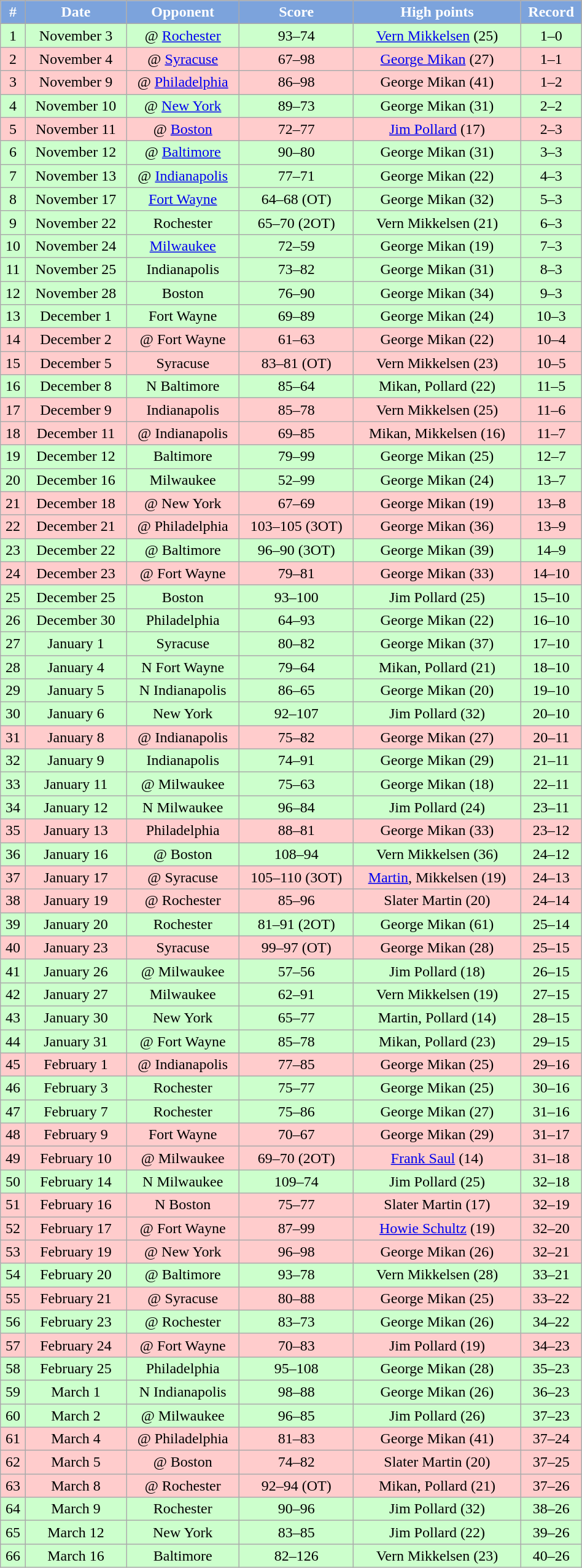<table class="wikitable" width="50%">
<tr align="center"  style="background:#7CA3DC; color:#FFFFFF;">
<td><strong>#</strong></td>
<td><strong>Date</strong></td>
<td><strong>Opponent</strong></td>
<td><strong>Score</strong></td>
<td><strong>High points</strong></td>
<td><strong>Record</strong></td>
</tr>
<tr align="center" bgcolor="ccffcc">
<td>1</td>
<td>November 3</td>
<td>@ <a href='#'>Rochester</a></td>
<td>93–74</td>
<td><a href='#'>Vern Mikkelsen</a> (25)</td>
<td>1–0</td>
</tr>
<tr align="center" bgcolor="ffcccc">
<td>2</td>
<td>November 4</td>
<td>@ <a href='#'>Syracuse</a></td>
<td>67–98</td>
<td><a href='#'>George Mikan</a> (27)</td>
<td>1–1</td>
</tr>
<tr align="center" bgcolor="ffcccc">
<td>3</td>
<td>November 9</td>
<td>@ <a href='#'>Philadelphia</a></td>
<td>86–98</td>
<td>George Mikan (41)</td>
<td>1–2</td>
</tr>
<tr align="center" bgcolor="ccffcc">
<td>4</td>
<td>November 10</td>
<td>@ <a href='#'>New York</a></td>
<td>89–73</td>
<td>George Mikan (31)</td>
<td>2–2</td>
</tr>
<tr align="center" bgcolor="ffcccc">
<td>5</td>
<td>November 11</td>
<td>@ <a href='#'>Boston</a></td>
<td>72–77</td>
<td><a href='#'>Jim Pollard</a> (17)</td>
<td>2–3</td>
</tr>
<tr align="center" bgcolor="ccffcc">
<td>6</td>
<td>November 12</td>
<td>@ <a href='#'>Baltimore</a></td>
<td>90–80</td>
<td>George Mikan (31)</td>
<td>3–3</td>
</tr>
<tr align="center" bgcolor="ccffcc">
<td>7</td>
<td>November 13</td>
<td>@ <a href='#'>Indianapolis</a></td>
<td>77–71</td>
<td>George Mikan (22)</td>
<td>4–3</td>
</tr>
<tr align="center" bgcolor="ccffcc">
<td>8</td>
<td>November 17</td>
<td><a href='#'>Fort Wayne</a></td>
<td>64–68 (OT)</td>
<td>George Mikan (32)</td>
<td>5–3</td>
</tr>
<tr align="center" bgcolor="ccffcc">
<td>9</td>
<td>November 22</td>
<td>Rochester</td>
<td>65–70 (2OT)</td>
<td>Vern Mikkelsen (21)</td>
<td>6–3</td>
</tr>
<tr align="center" bgcolor="ccffcc">
<td>10</td>
<td>November 24</td>
<td><a href='#'>Milwaukee</a></td>
<td>72–59</td>
<td>George Mikan (19)</td>
<td>7–3</td>
</tr>
<tr align="center" bgcolor="ccffcc">
<td>11</td>
<td>November 25</td>
<td>Indianapolis</td>
<td>73–82</td>
<td>George Mikan (31)</td>
<td>8–3</td>
</tr>
<tr align="center" bgcolor="ccffcc">
<td>12</td>
<td>November 28</td>
<td>Boston</td>
<td>76–90</td>
<td>George Mikan (34)</td>
<td>9–3</td>
</tr>
<tr align="center" bgcolor="ccffcc">
<td>13</td>
<td>December 1</td>
<td>Fort Wayne</td>
<td>69–89</td>
<td>George Mikan (24)</td>
<td>10–3</td>
</tr>
<tr align="center" bgcolor="ffcccc">
<td>14</td>
<td>December 2</td>
<td>@ Fort Wayne</td>
<td>61–63</td>
<td>George Mikan (22)</td>
<td>10–4</td>
</tr>
<tr align="center" bgcolor="ffcccc">
<td>15</td>
<td>December 5</td>
<td>Syracuse</td>
<td>83–81 (OT)</td>
<td>Vern Mikkelsen (23)</td>
<td>10–5</td>
</tr>
<tr align="center" bgcolor="ccffcc">
<td>16</td>
<td>December 8</td>
<td>N Baltimore</td>
<td>85–64</td>
<td>Mikan, Pollard (22)</td>
<td>11–5</td>
</tr>
<tr align="center" bgcolor="ffcccc">
<td>17</td>
<td>December 9</td>
<td>Indianapolis</td>
<td>85–78</td>
<td>Vern Mikkelsen (25)</td>
<td>11–6</td>
</tr>
<tr align="center" bgcolor="ffcccc">
<td>18</td>
<td>December 11</td>
<td>@ Indianapolis</td>
<td>69–85</td>
<td>Mikan, Mikkelsen (16)</td>
<td>11–7</td>
</tr>
<tr align="center" bgcolor="ccffcc">
<td>19</td>
<td>December 12</td>
<td>Baltimore</td>
<td>79–99</td>
<td>George Mikan (25)</td>
<td>12–7</td>
</tr>
<tr align="center" bgcolor="ccffcc">
<td>20</td>
<td>December 16</td>
<td>Milwaukee</td>
<td>52–99</td>
<td>George Mikan (24)</td>
<td>13–7</td>
</tr>
<tr align="center" bgcolor="ffcccc">
<td>21</td>
<td>December 18</td>
<td>@ New York</td>
<td>67–69</td>
<td>George Mikan (19)</td>
<td>13–8</td>
</tr>
<tr align="center" bgcolor="ffcccc">
<td>22</td>
<td>December 21</td>
<td>@ Philadelphia</td>
<td>103–105 (3OT)</td>
<td>George Mikan (36)</td>
<td>13–9</td>
</tr>
<tr align="center" bgcolor="ccffcc">
<td>23</td>
<td>December 22</td>
<td>@ Baltimore</td>
<td>96–90 (3OT)</td>
<td>George Mikan (39)</td>
<td>14–9</td>
</tr>
<tr align="center" bgcolor="ffcccc">
<td>24</td>
<td>December 23</td>
<td>@ Fort Wayne</td>
<td>79–81</td>
<td>George Mikan (33)</td>
<td>14–10</td>
</tr>
<tr align="center" bgcolor="ccffcc">
<td>25</td>
<td>December 25</td>
<td>Boston</td>
<td>93–100</td>
<td>Jim Pollard (25)</td>
<td>15–10</td>
</tr>
<tr align="center" bgcolor="ccffcc">
<td>26</td>
<td>December 30</td>
<td>Philadelphia</td>
<td>64–93</td>
<td>George Mikan (22)</td>
<td>16–10</td>
</tr>
<tr align="center" bgcolor="ccffcc">
<td>27</td>
<td>January 1</td>
<td>Syracuse</td>
<td>80–82</td>
<td>George Mikan (37)</td>
<td>17–10</td>
</tr>
<tr align="center" bgcolor="ccffcc">
<td>28</td>
<td>January 4</td>
<td>N Fort Wayne</td>
<td>79–64</td>
<td>Mikan, Pollard (21)</td>
<td>18–10</td>
</tr>
<tr align="center" bgcolor="ccffcc">
<td>29</td>
<td>January 5</td>
<td>N Indianapolis</td>
<td>86–65</td>
<td>George Mikan (20)</td>
<td>19–10</td>
</tr>
<tr align="center" bgcolor="ccffcc">
<td>30</td>
<td>January 6</td>
<td>New York</td>
<td>92–107</td>
<td>Jim Pollard (32)</td>
<td>20–10</td>
</tr>
<tr align="center" bgcolor="ffcccc">
<td>31</td>
<td>January 8</td>
<td>@ Indianapolis</td>
<td>75–82</td>
<td>George Mikan (27)</td>
<td>20–11</td>
</tr>
<tr align="center" bgcolor="ccffcc">
<td>32</td>
<td>January 9</td>
<td>Indianapolis</td>
<td>74–91</td>
<td>George Mikan (29)</td>
<td>21–11</td>
</tr>
<tr align="center" bgcolor="ccffcc">
<td>33</td>
<td>January 11</td>
<td>@ Milwaukee</td>
<td>75–63</td>
<td>George Mikan (18)</td>
<td>22–11</td>
</tr>
<tr align="center" bgcolor="ccffcc">
<td>34</td>
<td>January 12</td>
<td>N Milwaukee</td>
<td>96–84</td>
<td>Jim Pollard (24)</td>
<td>23–11</td>
</tr>
<tr align="center" bgcolor="ffcccc">
<td>35</td>
<td>January 13</td>
<td>Philadelphia</td>
<td>88–81</td>
<td>George Mikan (33)</td>
<td>23–12</td>
</tr>
<tr align="center" bgcolor="ccffcc">
<td>36</td>
<td>January 16</td>
<td>@ Boston</td>
<td>108–94</td>
<td>Vern Mikkelsen (36)</td>
<td>24–12</td>
</tr>
<tr align="center" bgcolor="ffcccc">
<td>37</td>
<td>January 17</td>
<td>@ Syracuse</td>
<td>105–110 (3OT)</td>
<td><a href='#'>Martin</a>, Mikkelsen (19)</td>
<td>24–13</td>
</tr>
<tr align="center" bgcolor="ffcccc">
<td>38</td>
<td>January 19</td>
<td>@ Rochester</td>
<td>85–96</td>
<td>Slater Martin (20)</td>
<td>24–14</td>
</tr>
<tr align="center" bgcolor="ccffcc">
<td>39</td>
<td>January 20</td>
<td>Rochester</td>
<td>81–91 (2OT)</td>
<td>George Mikan (61)</td>
<td>25–14</td>
</tr>
<tr align="center" bgcolor="ffcccc">
<td>40</td>
<td>January 23</td>
<td>Syracuse</td>
<td>99–97 (OT)</td>
<td>George Mikan (28)</td>
<td>25–15</td>
</tr>
<tr align="center" bgcolor="ccffcc">
<td>41</td>
<td>January 26</td>
<td>@ Milwaukee</td>
<td>57–56</td>
<td>Jim Pollard (18)</td>
<td>26–15</td>
</tr>
<tr align="center" bgcolor="ccffcc">
<td>42</td>
<td>January 27</td>
<td>Milwaukee</td>
<td>62–91</td>
<td>Vern Mikkelsen (19)</td>
<td>27–15</td>
</tr>
<tr align="center" bgcolor="ccffcc">
<td>43</td>
<td>January 30</td>
<td>New York</td>
<td>65–77</td>
<td>Martin, Pollard (14)</td>
<td>28–15</td>
</tr>
<tr align="center" bgcolor="ccffcc">
<td>44</td>
<td>January 31</td>
<td>@ Fort Wayne</td>
<td>85–78</td>
<td>Mikan, Pollard (23)</td>
<td>29–15</td>
</tr>
<tr align="center" bgcolor="ffcccc">
<td>45</td>
<td>February 1</td>
<td>@ Indianapolis</td>
<td>77–85</td>
<td>George Mikan (25)</td>
<td>29–16</td>
</tr>
<tr align="center" bgcolor="ccffcc">
<td>46</td>
<td>February 3</td>
<td>Rochester</td>
<td>75–77</td>
<td>George Mikan (25)</td>
<td>30–16</td>
</tr>
<tr align="center" bgcolor="ccffcc">
<td>47</td>
<td>February 7</td>
<td>Rochester</td>
<td>75–86</td>
<td>George Mikan (27)</td>
<td>31–16</td>
</tr>
<tr align="center" bgcolor="ffcccc">
<td>48</td>
<td>February 9</td>
<td>Fort Wayne</td>
<td>70–67</td>
<td>George Mikan (29)</td>
<td>31–17</td>
</tr>
<tr align="center" bgcolor="ffcccc">
<td>49</td>
<td>February 10</td>
<td>@ Milwaukee</td>
<td>69–70 (2OT)</td>
<td><a href='#'>Frank Saul</a> (14)</td>
<td>31–18</td>
</tr>
<tr align="center" bgcolor="ccffcc">
<td>50</td>
<td>February 14</td>
<td>N Milwaukee</td>
<td>109–74</td>
<td>Jim Pollard (25)</td>
<td>32–18</td>
</tr>
<tr align="center" bgcolor="ffcccc">
<td>51</td>
<td>February 16</td>
<td>N Boston</td>
<td>75–77</td>
<td>Slater Martin (17)</td>
<td>32–19</td>
</tr>
<tr align="center" bgcolor="ffcccc">
<td>52</td>
<td>February 17</td>
<td>@ Fort Wayne</td>
<td>87–99</td>
<td><a href='#'>Howie Schultz</a> (19)</td>
<td>32–20</td>
</tr>
<tr align="center" bgcolor="ffcccc">
<td>53</td>
<td>February 19</td>
<td>@ New York</td>
<td>96–98</td>
<td>George Mikan (26)</td>
<td>32–21</td>
</tr>
<tr align="center" bgcolor="ccffcc">
<td>54</td>
<td>February 20</td>
<td>@ Baltimore</td>
<td>93–78</td>
<td>Vern Mikkelsen (28)</td>
<td>33–21</td>
</tr>
<tr align="center" bgcolor="ffcccc">
<td>55</td>
<td>February 21</td>
<td>@ Syracuse</td>
<td>80–88</td>
<td>George Mikan (25)</td>
<td>33–22</td>
</tr>
<tr align="center" bgcolor="ccffcc">
<td>56</td>
<td>February 23</td>
<td>@ Rochester</td>
<td>83–73</td>
<td>George Mikan (26)</td>
<td>34–22</td>
</tr>
<tr align="center" bgcolor="ffcccc">
<td>57</td>
<td>February 24</td>
<td>@ Fort Wayne</td>
<td>70–83</td>
<td>Jim Pollard (19)</td>
<td>34–23</td>
</tr>
<tr align="center" bgcolor="ccffcc">
<td>58</td>
<td>February 25</td>
<td>Philadelphia</td>
<td>95–108</td>
<td>George Mikan (28)</td>
<td>35–23</td>
</tr>
<tr align="center" bgcolor="ccffcc">
<td>59</td>
<td>March 1</td>
<td>N Indianapolis</td>
<td>98–88</td>
<td>George Mikan (26)</td>
<td>36–23</td>
</tr>
<tr align="center" bgcolor="ccffcc">
<td>60</td>
<td>March 2</td>
<td>@ Milwaukee</td>
<td>96–85</td>
<td>Jim Pollard (26)</td>
<td>37–23</td>
</tr>
<tr align="center" bgcolor="ffcccc">
<td>61</td>
<td>March 4</td>
<td>@ Philadelphia</td>
<td>81–83</td>
<td>George Mikan (41)</td>
<td>37–24</td>
</tr>
<tr align="center" bgcolor="ffcccc">
<td>62</td>
<td>March 5</td>
<td>@ Boston</td>
<td>74–82</td>
<td>Slater Martin (20)</td>
<td>37–25</td>
</tr>
<tr align="center" bgcolor="ffcccc">
<td>63</td>
<td>March 8</td>
<td>@ Rochester</td>
<td>92–94 (OT)</td>
<td>Mikan, Pollard (21)</td>
<td>37–26</td>
</tr>
<tr align="center" bgcolor="ccffcc">
<td>64</td>
<td>March 9</td>
<td>Rochester</td>
<td>90–96</td>
<td>Jim Pollard (32)</td>
<td>38–26</td>
</tr>
<tr align="center" bgcolor="ccffcc">
<td>65</td>
<td>March 12</td>
<td>New York</td>
<td>83–85</td>
<td>Jim Pollard (22)</td>
<td>39–26</td>
</tr>
<tr align="center" bgcolor="ccffcc">
<td>66</td>
<td>March 16</td>
<td>Baltimore</td>
<td>82–126</td>
<td>Vern Mikkelsen (23)</td>
<td>40–26</td>
</tr>
</table>
